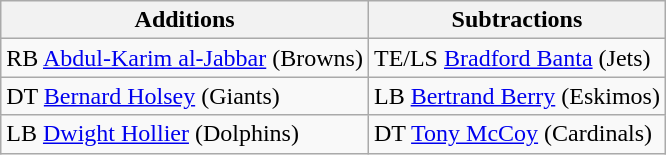<table class="wikitable">
<tr>
<th>Additions</th>
<th>Subtractions</th>
</tr>
<tr>
<td>RB <a href='#'>Abdul-Karim al-Jabbar</a> (Browns)</td>
<td>TE/LS <a href='#'>Bradford Banta</a> (Jets)</td>
</tr>
<tr>
<td>DT <a href='#'>Bernard Holsey</a> (Giants)</td>
<td>LB <a href='#'>Bertrand Berry</a> (Eskimos)</td>
</tr>
<tr>
<td>LB <a href='#'>Dwight Hollier</a> (Dolphins)</td>
<td>DT <a href='#'>Tony McCoy</a> (Cardinals)</td>
</tr>
</table>
